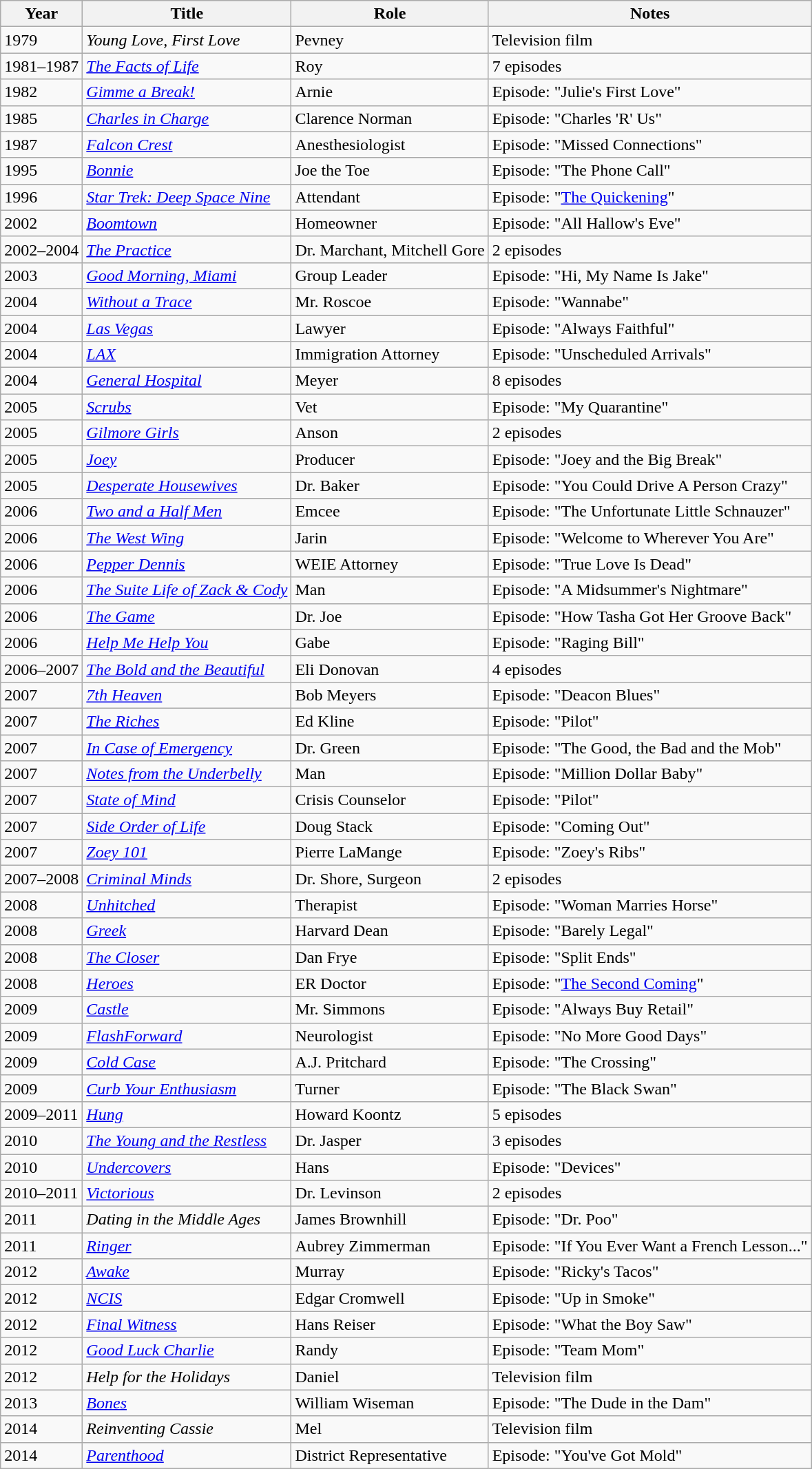<table class="wikitable sortable">
<tr>
<th>Year</th>
<th>Title</th>
<th>Role</th>
<th>Notes</th>
</tr>
<tr>
<td>1979</td>
<td><em>Young Love, First Love</em></td>
<td>Pevney</td>
<td>Television film</td>
</tr>
<tr>
<td>1981–1987</td>
<td><em><a href='#'>The Facts of Life</a></em></td>
<td>Roy</td>
<td>7 episodes</td>
</tr>
<tr>
<td>1982</td>
<td><em><a href='#'>Gimme a Break!</a></em></td>
<td>Arnie</td>
<td>Episode: "Julie's First Love"</td>
</tr>
<tr>
<td>1985</td>
<td><em><a href='#'>Charles in Charge</a></em></td>
<td>Clarence Norman</td>
<td>Episode: "Charles 'R' Us"</td>
</tr>
<tr>
<td>1987</td>
<td><em><a href='#'>Falcon Crest</a></em></td>
<td>Anesthesiologist</td>
<td>Episode: "Missed Connections"</td>
</tr>
<tr>
<td>1995</td>
<td><em><a href='#'>Bonnie</a></em></td>
<td>Joe the Toe</td>
<td>Episode: "The Phone Call"</td>
</tr>
<tr>
<td>1996</td>
<td><em><a href='#'>Star Trek: Deep Space Nine</a></em></td>
<td>Attendant</td>
<td>Episode: "<a href='#'>The Quickening</a>"</td>
</tr>
<tr>
<td>2002</td>
<td><em><a href='#'>Boomtown</a></em></td>
<td>Homeowner</td>
<td>Episode: "All Hallow's Eve"</td>
</tr>
<tr>
<td>2002–2004</td>
<td><em><a href='#'>The Practice</a></em></td>
<td>Dr. Marchant, Mitchell Gore</td>
<td>2 episodes</td>
</tr>
<tr>
<td>2003</td>
<td><em><a href='#'>Good Morning, Miami</a></em></td>
<td>Group Leader</td>
<td>Episode: "Hi, My Name Is Jake"</td>
</tr>
<tr>
<td>2004</td>
<td><em><a href='#'>Without a Trace</a></em></td>
<td>Mr. Roscoe</td>
<td>Episode: "Wannabe"</td>
</tr>
<tr>
<td>2004</td>
<td><em><a href='#'>Las Vegas</a></em></td>
<td>Lawyer</td>
<td>Episode: "Always Faithful"</td>
</tr>
<tr>
<td>2004</td>
<td><em><a href='#'>LAX</a></em></td>
<td>Immigration Attorney</td>
<td>Episode: "Unscheduled Arrivals"</td>
</tr>
<tr>
<td>2004</td>
<td><em><a href='#'>General Hospital</a></em></td>
<td>Meyer</td>
<td>8 episodes</td>
</tr>
<tr>
<td>2005</td>
<td><em><a href='#'>Scrubs</a></em></td>
<td>Vet</td>
<td>Episode: "My Quarantine"</td>
</tr>
<tr>
<td>2005</td>
<td><em><a href='#'>Gilmore Girls</a></em></td>
<td>Anson</td>
<td>2 episodes</td>
</tr>
<tr>
<td>2005</td>
<td><em><a href='#'>Joey</a></em></td>
<td>Producer</td>
<td>Episode: "Joey and the Big Break"</td>
</tr>
<tr>
<td>2005</td>
<td><em><a href='#'>Desperate Housewives</a></em></td>
<td>Dr. Baker</td>
<td>Episode: "You Could Drive A Person Crazy"</td>
</tr>
<tr>
<td>2006</td>
<td><em><a href='#'>Two and a Half Men</a></em></td>
<td>Emcee</td>
<td>Episode: "The Unfortunate Little Schnauzer"</td>
</tr>
<tr>
<td>2006</td>
<td><em><a href='#'>The West Wing</a></em></td>
<td>Jarin</td>
<td>Episode: "Welcome to Wherever You Are"</td>
</tr>
<tr>
<td>2006</td>
<td><em><a href='#'>Pepper Dennis</a></em></td>
<td>WEIE Attorney</td>
<td>Episode: "True Love Is Dead"</td>
</tr>
<tr>
<td>2006</td>
<td><em><a href='#'>The Suite Life of Zack & Cody</a></em></td>
<td>Man</td>
<td>Episode: "A Midsummer's Nightmare"</td>
</tr>
<tr>
<td>2006</td>
<td><em><a href='#'>The Game</a></em></td>
<td>Dr. Joe</td>
<td>Episode: "How Tasha Got Her Groove Back"</td>
</tr>
<tr>
<td>2006</td>
<td><em><a href='#'>Help Me Help You</a></em></td>
<td>Gabe</td>
<td>Episode: "Raging Bill"</td>
</tr>
<tr>
<td>2006–2007</td>
<td><em><a href='#'>The Bold and the Beautiful</a></em></td>
<td>Eli Donovan</td>
<td>4 episodes</td>
</tr>
<tr>
<td>2007</td>
<td><em><a href='#'>7th Heaven</a></em></td>
<td>Bob Meyers</td>
<td>Episode: "Deacon Blues"</td>
</tr>
<tr>
<td>2007</td>
<td><em><a href='#'>The Riches</a></em></td>
<td>Ed Kline</td>
<td>Episode: "Pilot"</td>
</tr>
<tr>
<td>2007</td>
<td><em><a href='#'>In Case of Emergency</a></em></td>
<td>Dr. Green</td>
<td>Episode: "The Good, the Bad and the Mob"</td>
</tr>
<tr>
<td>2007</td>
<td><em><a href='#'>Notes from the Underbelly</a></em></td>
<td>Man</td>
<td>Episode: "Million Dollar Baby"</td>
</tr>
<tr>
<td>2007</td>
<td><em><a href='#'>State of Mind</a></em></td>
<td>Crisis Counselor</td>
<td>Episode: "Pilot"</td>
</tr>
<tr>
<td>2007</td>
<td><em><a href='#'>Side Order of Life</a></em></td>
<td>Doug Stack</td>
<td>Episode: "Coming Out"</td>
</tr>
<tr>
<td>2007</td>
<td><em><a href='#'>Zoey 101</a></em></td>
<td>Pierre LaMange</td>
<td>Episode: "Zoey's Ribs"</td>
</tr>
<tr>
<td>2007–2008</td>
<td><em><a href='#'>Criminal Minds</a></em></td>
<td>Dr. Shore, Surgeon</td>
<td>2 episodes</td>
</tr>
<tr>
<td>2008</td>
<td><em><a href='#'>Unhitched</a></em></td>
<td>Therapist</td>
<td>Episode: "Woman Marries Horse"</td>
</tr>
<tr>
<td>2008</td>
<td><em><a href='#'>Greek</a></em></td>
<td>Harvard Dean</td>
<td>Episode: "Barely Legal"</td>
</tr>
<tr>
<td>2008</td>
<td><em><a href='#'>The Closer</a></em></td>
<td>Dan Frye</td>
<td>Episode: "Split Ends"</td>
</tr>
<tr>
<td>2008</td>
<td><em><a href='#'>Heroes</a></em></td>
<td>ER Doctor</td>
<td>Episode: "<a href='#'>The Second Coming</a>"</td>
</tr>
<tr>
<td>2009</td>
<td><em><a href='#'>Castle</a></em></td>
<td>Mr. Simmons</td>
<td>Episode: "Always Buy Retail"</td>
</tr>
<tr>
<td>2009</td>
<td><em><a href='#'>FlashForward</a></em></td>
<td>Neurologist</td>
<td>Episode: "No More Good Days"</td>
</tr>
<tr>
<td>2009</td>
<td><em><a href='#'>Cold Case</a></em></td>
<td>A.J. Pritchard</td>
<td>Episode: "The Crossing"</td>
</tr>
<tr>
<td>2009</td>
<td><em><a href='#'>Curb Your Enthusiasm</a></em></td>
<td>Turner</td>
<td>Episode: "The Black Swan"</td>
</tr>
<tr>
<td>2009–2011</td>
<td><em><a href='#'>Hung</a></em></td>
<td>Howard Koontz</td>
<td>5 episodes</td>
</tr>
<tr>
<td>2010</td>
<td><em><a href='#'>The Young and the Restless</a></em></td>
<td>Dr. Jasper</td>
<td>3 episodes</td>
</tr>
<tr>
<td>2010</td>
<td><em><a href='#'>Undercovers</a></em></td>
<td>Hans</td>
<td>Episode: "Devices"</td>
</tr>
<tr>
<td>2010–2011</td>
<td><em><a href='#'>Victorious</a></em></td>
<td>Dr. Levinson</td>
<td>2 episodes</td>
</tr>
<tr>
<td>2011</td>
<td><em>Dating in the Middle Ages</em></td>
<td>James Brownhill</td>
<td>Episode: "Dr. Poo"</td>
</tr>
<tr>
<td>2011</td>
<td><em><a href='#'>Ringer</a></em></td>
<td>Aubrey Zimmerman</td>
<td>Episode: "If You Ever Want a French Lesson..."</td>
</tr>
<tr>
<td>2012</td>
<td><em><a href='#'>Awake</a></em></td>
<td>Murray</td>
<td>Episode: "Ricky's Tacos"</td>
</tr>
<tr>
<td>2012</td>
<td><em><a href='#'>NCIS</a></em></td>
<td>Edgar Cromwell</td>
<td>Episode: "Up in Smoke"</td>
</tr>
<tr>
<td>2012</td>
<td><em><a href='#'>Final Witness</a></em></td>
<td>Hans Reiser</td>
<td>Episode: "What the Boy Saw"</td>
</tr>
<tr>
<td>2012</td>
<td><em><a href='#'>Good Luck Charlie</a></em></td>
<td>Randy</td>
<td>Episode: "Team Mom"</td>
</tr>
<tr>
<td>2012</td>
<td><em>Help for the Holidays</em></td>
<td>Daniel</td>
<td>Television film</td>
</tr>
<tr>
<td>2013</td>
<td><em><a href='#'>Bones</a></em></td>
<td>William Wiseman</td>
<td>Episode: "The Dude in the Dam"</td>
</tr>
<tr>
<td>2014</td>
<td><em>Reinventing Cassie</em></td>
<td>Mel</td>
<td>Television film</td>
</tr>
<tr>
<td>2014</td>
<td><em><a href='#'>Parenthood</a></em></td>
<td>District Representative</td>
<td>Episode: "You've Got Mold"</td>
</tr>
</table>
